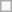<table class="wikitable" style="margin: 1em auto 1em auto;">
<tr>
<td></td>
</tr>
</table>
